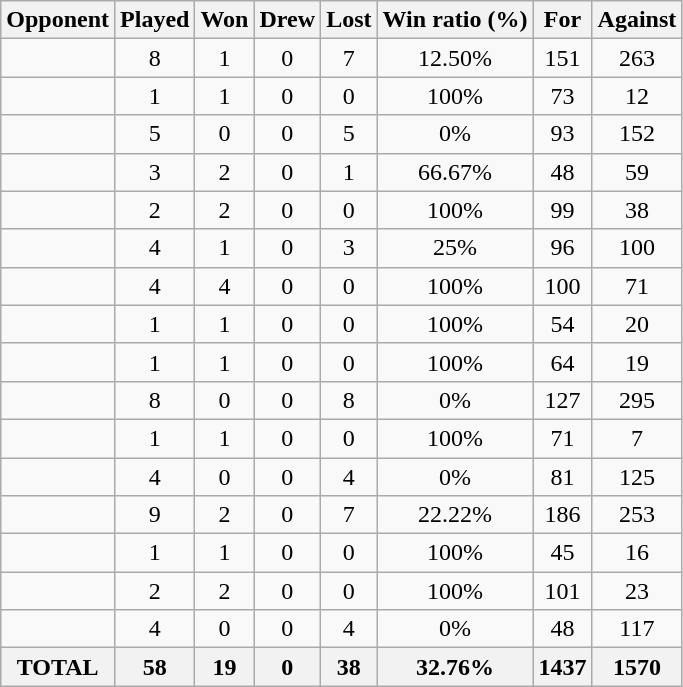<table class="wikitable">
<tr>
<th>Opponent</th>
<th>Played</th>
<th>Won</th>
<th>Drew</th>
<th>Lost</th>
<th>Win ratio (%)</th>
<th>For</th>
<th>Against</th>
</tr>
<tr align=center>
<td align=left></td>
<td>8</td>
<td>1</td>
<td>0</td>
<td>7</td>
<td>12.50%</td>
<td>151</td>
<td>263</td>
</tr>
<tr align=center>
<td align=left></td>
<td>1</td>
<td>1</td>
<td>0</td>
<td>0</td>
<td>100%</td>
<td>73</td>
<td>12</td>
</tr>
<tr align=center>
<td align=left></td>
<td>5</td>
<td>0</td>
<td>0</td>
<td>5</td>
<td>0%</td>
<td>93</td>
<td>152</td>
</tr>
<tr align=center>
<td align=left></td>
<td>3</td>
<td>2</td>
<td>0</td>
<td>1</td>
<td>66.67%</td>
<td>48</td>
<td>59</td>
</tr>
<tr align=center>
<td align=left></td>
<td>2</td>
<td>2</td>
<td>0</td>
<td>0</td>
<td>100%</td>
<td>99</td>
<td>38</td>
</tr>
<tr align=center>
<td align=left></td>
<td>4</td>
<td>1</td>
<td>0</td>
<td>3</td>
<td>25%</td>
<td>96</td>
<td>100</td>
</tr>
<tr align=center>
<td align=left></td>
<td>4</td>
<td>4</td>
<td>0</td>
<td>0</td>
<td>100%</td>
<td>100</td>
<td>71</td>
</tr>
<tr align=center>
<td align=left></td>
<td>1</td>
<td>1</td>
<td>0</td>
<td>0</td>
<td>100%</td>
<td>54</td>
<td>20</td>
</tr>
<tr align=center>
<td align=left></td>
<td>1</td>
<td>1</td>
<td>0</td>
<td>0</td>
<td>100%</td>
<td>64</td>
<td>19</td>
</tr>
<tr align=center>
<td align=left></td>
<td>8</td>
<td>0</td>
<td>0</td>
<td>8</td>
<td>0%</td>
<td>127</td>
<td>295</td>
</tr>
<tr align=center>
<td align=left></td>
<td>1</td>
<td>1</td>
<td>0</td>
<td>0</td>
<td>100%</td>
<td>71</td>
<td>7</td>
</tr>
<tr align=center>
<td align=left></td>
<td>4</td>
<td>0</td>
<td>0</td>
<td>4</td>
<td>0%</td>
<td>81</td>
<td>125</td>
</tr>
<tr align=center>
<td align=left></td>
<td>9</td>
<td>2</td>
<td>0</td>
<td>7</td>
<td>22.22%</td>
<td>186</td>
<td>253</td>
</tr>
<tr align=center>
<td align=left></td>
<td>1</td>
<td>1</td>
<td>0</td>
<td>0</td>
<td>100%</td>
<td>45</td>
<td>16</td>
</tr>
<tr align=center>
<td align=left></td>
<td>2</td>
<td>2</td>
<td>0</td>
<td>0</td>
<td>100%</td>
<td>101</td>
<td>23</td>
</tr>
<tr align=center>
<td align=left></td>
<td>4</td>
<td>0</td>
<td>0</td>
<td>4</td>
<td>0%</td>
<td>48</td>
<td>117</td>
</tr>
<tr align=center>
<th>TOTAL</th>
<th>58</th>
<th>19</th>
<th>0</th>
<th>38</th>
<th>32.76%</th>
<th>1437</th>
<th>1570</th>
</tr>
</table>
